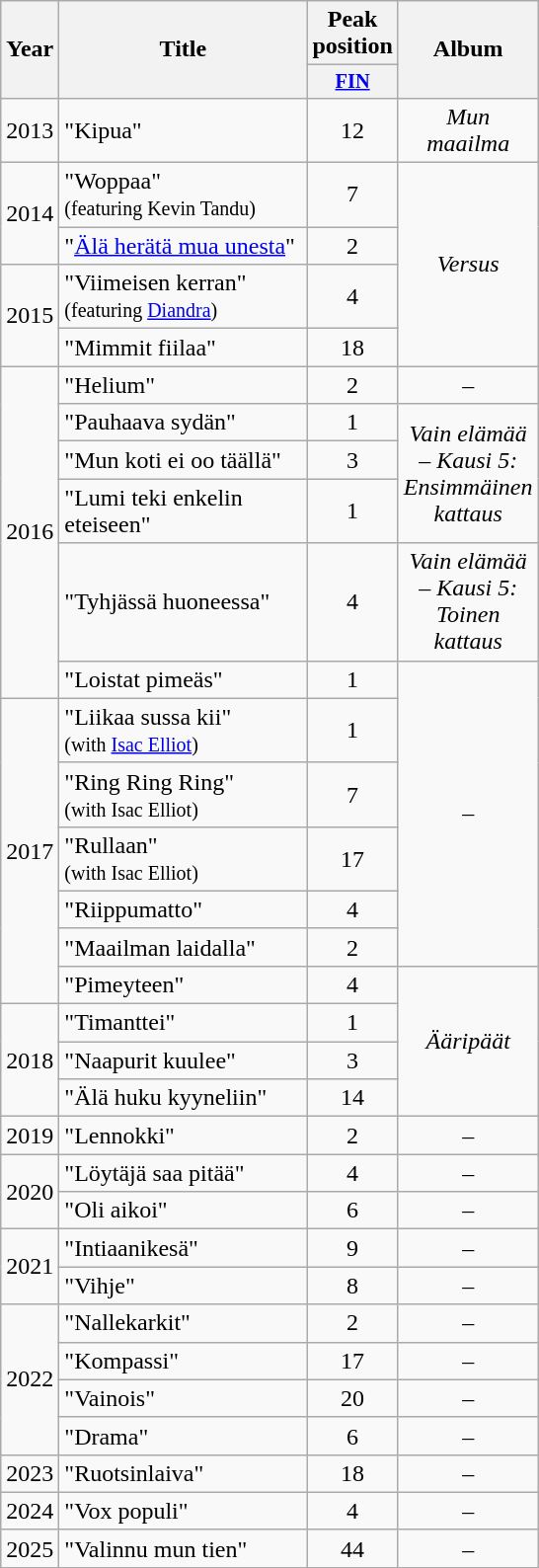<table class="wikitable">
<tr>
<th align="center" rowspan="2" width="10">Year</th>
<th align="center" rowspan="2" width="160">Title</th>
<th align="center" colspan="1" width="20">Peak position</th>
<th align="center" rowspan="2" width="70">Album</th>
</tr>
<tr>
<th scope="col" style="width:3em;font-size:85%;"><a href='#'>FIN</a><br></th>
</tr>
<tr>
<td style="text-align:center;">2013</td>
<td>"Kipua"</td>
<td style="text-align:center;">12</td>
<td style="text-align:center;"><em>Mun maailma</em></td>
</tr>
<tr>
<td style="text-align:center;" rowspan=2>2014</td>
<td>"Woppaa"<br><small>(featuring Kevin Tandu)</small></td>
<td style="text-align:center;">7</td>
<td style="text-align:center;" rowspan=4><em>Versus</em></td>
</tr>
<tr>
<td>"<a href='#'>Älä herätä mua unesta</a>"</td>
<td style="text-align:center;">2</td>
</tr>
<tr>
<td style="text-align:center;" rowspan=2>2015</td>
<td>"Viimeisen kerran"<br><small>(featuring <a href='#'>Diandra</a>)</small></td>
<td style="text-align:center;">4</td>
</tr>
<tr>
<td>"Mimmit fiilaa"</td>
<td style="text-align:center;">18</td>
</tr>
<tr>
<td style="text-align:center;" rowspan=6>2016</td>
<td>"Helium"</td>
<td style="text-align:center;">2</td>
<td style="text-align:center;">–</td>
</tr>
<tr>
<td>"Pauhaava sydän"</td>
<td style="text-align:center;">1</td>
<td style="text-align:center;" rowspan=3><em>Vain elämää – Kausi 5: Ensimmäinen kattaus</em></td>
</tr>
<tr>
<td>"Mun koti ei oo täällä"</td>
<td style="text-align:center;">3</td>
</tr>
<tr>
<td>"Lumi teki enkelin eteiseen"</td>
<td style="text-align:center;">1</td>
</tr>
<tr>
<td>"Tyhjässä huoneessa"</td>
<td style="text-align:center;">4</td>
<td style="text-align:center;"><em>Vain elämää – Kausi 5:<br>Toinen kattaus</em></td>
</tr>
<tr>
<td>"Loistat pimeäs"</td>
<td style="text-align:center;">1</td>
<td style="text-align:center;" rowspan="6">–</td>
</tr>
<tr>
<td style="text-align:center;" rowspan=6>2017</td>
<td>"Liikaa sussa kii"<br><small>(with <a href='#'>Isac Elliot</a>)</small></td>
<td style="text-align:center;">1</td>
</tr>
<tr>
<td>"Ring Ring Ring"<br><small>(with Isac Elliot)</small></td>
<td style="text-align:center;">7</td>
</tr>
<tr>
<td>"Rullaan"<br><small>(with Isac Elliot)</small></td>
<td style="text-align:center;">17</td>
</tr>
<tr>
<td>"Riippumatto"</td>
<td style="text-align:center;">4</td>
</tr>
<tr>
<td>"Maailman laidalla"</td>
<td style="text-align:center;">2</td>
</tr>
<tr>
<td>"Pimeyteen"</td>
<td style="text-align:center;">4</td>
<td style="text-align:center;" rowspan=4><em>Ääripäät</em></td>
</tr>
<tr>
<td style="text-align:center;" rowspan=3>2018</td>
<td>"Timanttei"</td>
<td style="text-align:center;">1</td>
</tr>
<tr>
<td>"Naapurit kuulee"</td>
<td style="text-align:center;">3</td>
</tr>
<tr>
<td>"Älä huku kyyneliin"</td>
<td style="text-align:center;">14</td>
</tr>
<tr>
<td style="text-align:center;">2019</td>
<td>"Lennokki"<br></td>
<td style="text-align:center;">2</td>
<td style="text-align:center;">–</td>
</tr>
<tr>
<td style="text-align:center;" rowspan=2>2020</td>
<td>"Löytäjä saa pitää"</td>
<td style="text-align:center;">4<br></td>
<td style="text-align:center;">–</td>
</tr>
<tr>
<td>"Oli aikoi"</td>
<td style="text-align:center;">6<br></td>
<td style="text-align:center;">–</td>
</tr>
<tr>
<td style="text-align:center;" rowspan="2">2021</td>
<td>"Intiaanikesä"</td>
<td style="text-align:center;">9<br></td>
<td style="text-align:center;">–</td>
</tr>
<tr>
<td>"Vihje"<br></td>
<td style="text-align:center;">8<br></td>
<td style="text-align:center;">–</td>
</tr>
<tr>
<td style="text-align:center;" rowspan="4">2022</td>
<td>"Nallekarkit"<br></td>
<td style="text-align:center;">2<br></td>
<td style="text-align:center;">–</td>
</tr>
<tr>
<td>"Kompassi"</td>
<td style="text-align:center;">17<br></td>
<td style="text-align:center;">–</td>
</tr>
<tr>
<td>"Vainois"</td>
<td style="text-align:center;">20<br></td>
<td style="text-align:center;">–</td>
</tr>
<tr>
<td>"Drama"<br></td>
<td style="text-align:center;">6<br></td>
<td style="text-align:center;">–</td>
</tr>
<tr>
<td style="text-align:center;">2023</td>
<td>"Ruotsinlaiva"</td>
<td style="text-align:center;">18<br></td>
<td style="text-align:center;">–</td>
</tr>
<tr>
<td style="text-align:center;">2024</td>
<td>"Vox populi"<br></td>
<td style="text-align:center;">4<br></td>
<td style="text-align:center;">–</td>
</tr>
<tr>
<td style="text-align:center;">2025</td>
<td>"Valinnu mun tien"</td>
<td style="text-align:center;">44<br></td>
<td style="text-align:center;">–</td>
</tr>
</table>
